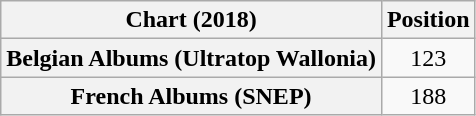<table class="wikitable sortable plainrowheaders" style="text-align:center">
<tr>
<th scope="col">Chart (2018)</th>
<th scope="col">Position</th>
</tr>
<tr>
<th scope="row">Belgian Albums (Ultratop Wallonia)</th>
<td>123</td>
</tr>
<tr>
<th scope="row">French Albums (SNEP)</th>
<td>188</td>
</tr>
</table>
